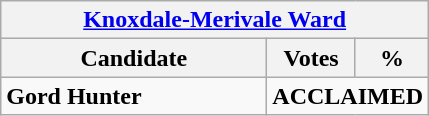<table class="wikitable">
<tr>
<th colspan="3"><a href='#'>Knoxdale-Merivale Ward</a></th>
</tr>
<tr>
<th style="width: 170px">Candidate</th>
<th style="width: 50px">Votes</th>
<th style="width: 40px">%</th>
</tr>
<tr>
<td><strong>Gord Hunter</strong></td>
<td colspan="2" align="center"><strong>ACCLAIMED</strong></td>
</tr>
</table>
